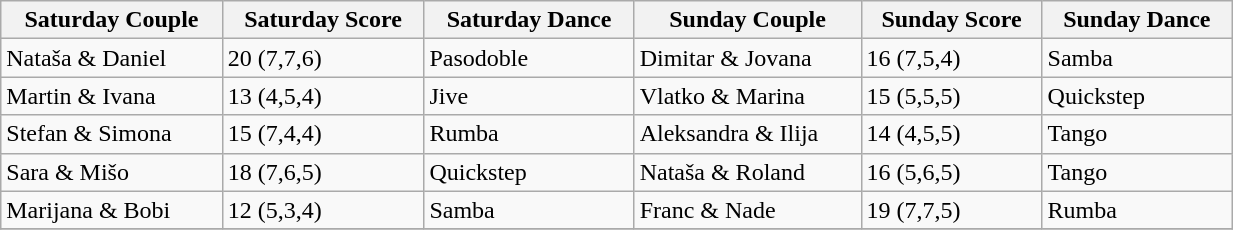<table class="wikitable" style="width:65%;">
<tr>
<th>Saturday Couple</th>
<th>Saturday Score</th>
<th>Saturday Dance</th>
<th>Sunday Couple</th>
<th>Sunday Score</th>
<th>Sunday Dance</th>
</tr>
<tr>
<td>Nataša & Daniel</td>
<td>20 (7,7,6)</td>
<td>Pasodoble</td>
<td>Dimitar & Jovana</td>
<td>16 (7,5,4)</td>
<td>Samba</td>
</tr>
<tr>
<td>Martin & Ivana</td>
<td>13 (4,5,4)</td>
<td>Jive</td>
<td>Vlatko & Marina</td>
<td>15 (5,5,5)</td>
<td>Quickstep</td>
</tr>
<tr>
<td>Stefan & Simona</td>
<td>15 (7,4,4)</td>
<td>Rumba</td>
<td>Aleksandra & Ilija</td>
<td>14 (4,5,5)</td>
<td>Tango</td>
</tr>
<tr>
<td>Sara & Mišo</td>
<td>18 (7,6,5)</td>
<td>Quickstep</td>
<td>Nataša & Roland</td>
<td>16 (5,6,5)</td>
<td>Tango</td>
</tr>
<tr>
<td>Marijana & Bobi</td>
<td>12 (5,3,4)</td>
<td>Samba</td>
<td>Franc & Nade</td>
<td>19 (7,7,5)</td>
<td>Rumba</td>
</tr>
<tr>
</tr>
</table>
